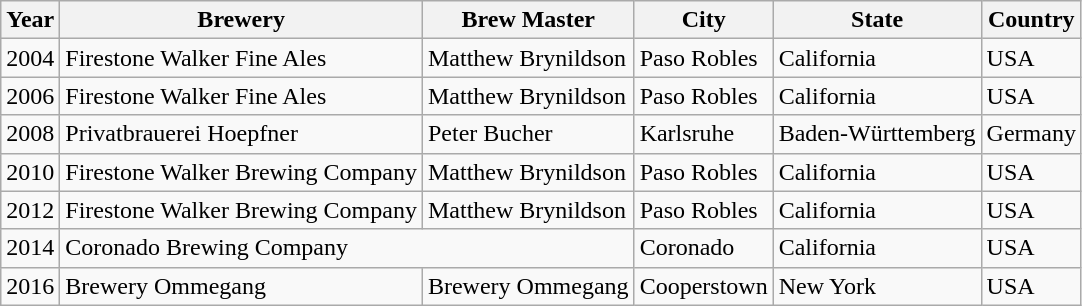<table class="wikitable sortable">
<tr>
<th>Year</th>
<th>Brewery</th>
<th>Brew Master</th>
<th>City</th>
<th>State</th>
<th>Country</th>
</tr>
<tr>
<td>2004</td>
<td>Firestone Walker Fine Ales</td>
<td>Matthew Brynildson</td>
<td>Paso Robles</td>
<td>California</td>
<td>USA</td>
</tr>
<tr>
<td>2006</td>
<td>Firestone Walker Fine Ales</td>
<td>Matthew Brynildson</td>
<td>Paso Robles</td>
<td>California</td>
<td>USA</td>
</tr>
<tr>
<td>2008</td>
<td>Privatbrauerei Hoepfner</td>
<td>Peter Bucher</td>
<td>Karlsruhe</td>
<td>Baden-Württemberg</td>
<td>Germany</td>
</tr>
<tr>
<td>2010</td>
<td>Firestone Walker Brewing Company</td>
<td>Matthew Brynildson</td>
<td>Paso Robles</td>
<td>California</td>
<td>USA</td>
</tr>
<tr>
<td>2012</td>
<td>Firestone Walker Brewing Company</td>
<td>Matthew Brynildson</td>
<td>Paso Robles</td>
<td>California</td>
<td>USA</td>
</tr>
<tr>
<td>2014</td>
<td colspan="2">Coronado Brewing Company</td>
<td>Coronado</td>
<td>California</td>
<td>USA</td>
</tr>
<tr>
<td>2016</td>
<td>Brewery Ommegang</td>
<td>Brewery Ommegang</td>
<td>Cooperstown</td>
<td>New York</td>
<td>USA</td>
</tr>
</table>
